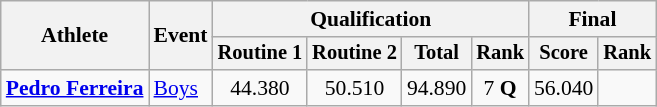<table class="wikitable" style="font-size:90%">
<tr>
<th rowspan="2">Athlete</th>
<th rowspan="2">Event</th>
<th colspan="4">Qualification</th>
<th colspan="2">Final</th>
</tr>
<tr style="font-size:95%">
<th>Routine 1</th>
<th>Routine 2</th>
<th>Total</th>
<th>Rank</th>
<th>Score</th>
<th>Rank</th>
</tr>
<tr align=center>
<td align=left><strong><a href='#'>Pedro Ferreira</a></strong></td>
<td align=left><a href='#'>Boys</a></td>
<td>44.380</td>
<td>50.510</td>
<td>94.890</td>
<td>7 <strong>Q</strong></td>
<td>56.040</td>
<td></td>
</tr>
</table>
